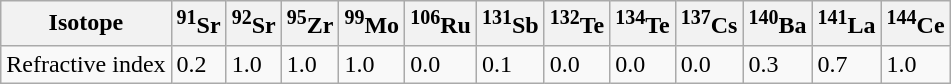<table class="wikitable collapsible">
<tr>
<th>Isotope</th>
<th><sup>91</sup>Sr</th>
<th><sup>92</sup>Sr</th>
<th><sup>95</sup>Zr</th>
<th><sup>99</sup>Mo</th>
<th><sup>106</sup>Ru</th>
<th><sup>131</sup>Sb</th>
<th><sup>132</sup>Te</th>
<th><sup>134</sup>Te</th>
<th><sup>137</sup>Cs</th>
<th><sup>140</sup>Ba</th>
<th><sup>141</sup>La</th>
<th><sup>144</sup>Ce</th>
</tr>
<tr>
<td>Refractive index</td>
<td>0.2</td>
<td>1.0</td>
<td>1.0</td>
<td>1.0</td>
<td>0.0</td>
<td>0.1</td>
<td>0.0</td>
<td>0.0</td>
<td>0.0</td>
<td>0.3</td>
<td>0.7</td>
<td>1.0</td>
</tr>
</table>
